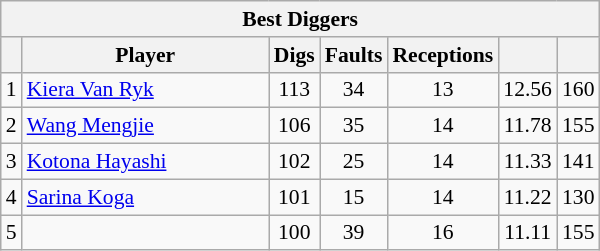<table class="wikitable sortable" style=font-size:90%>
<tr>
<th colspan=7>Best Diggers</th>
</tr>
<tr>
<th></th>
<th width=158>Player</th>
<th width=20>Digs</th>
<th width=20>Faults</th>
<th width=20>Receptions</th>
<th width=20></th>
<th width=20></th>
</tr>
<tr>
<td>1</td>
<td> <a href='#'>Kiera Van Ryk</a></td>
<td align=center>113</td>
<td align=center>34</td>
<td align=center>13</td>
<td align=center>12.56</td>
<td align=center>160</td>
</tr>
<tr>
<td>2</td>
<td> <a href='#'>Wang Mengjie</a></td>
<td align=center>106</td>
<td align=center>35</td>
<td align=center>14</td>
<td align=center>11.78</td>
<td align=center>155</td>
</tr>
<tr>
<td>3</td>
<td> <a href='#'>Kotona Hayashi</a></td>
<td align=center>102</td>
<td align=center>25</td>
<td align=center>14</td>
<td align=center>11.33</td>
<td align=center>141</td>
</tr>
<tr>
<td>4</td>
<td> <a href='#'>Sarina Koga</a></td>
<td align=center>101</td>
<td align=center>15</td>
<td align=center>14</td>
<td align=center>11.22</td>
<td align=center>130</td>
</tr>
<tr>
<td>5</td>
<td> </td>
<td align=center>100</td>
<td align=center>39</td>
<td align=center>16</td>
<td align=center>11.11</td>
<td align=center>155</td>
</tr>
</table>
